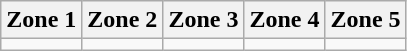<table class="wikitable">
<tr>
<th style="width:20%">Zone 1</th>
<th style="width:20%">Zone 2</th>
<th style="width:20%">Zone 3</th>
<th style="width:20%">Zone 4</th>
<th style="width:20%">Zone 5</th>
</tr>
<tr style="vertical-align:top">
<td></td>
<td></td>
<td></td>
<td></td>
<td></td>
</tr>
</table>
